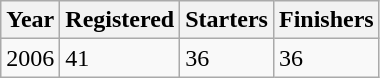<table class="wikitable sortable">
<tr>
<th>Year</th>
<th>Registered</th>
<th>Starters</th>
<th>Finishers</th>
</tr>
<tr>
<td>2006</td>
<td>41</td>
<td>36</td>
<td>36</td>
</tr>
</table>
